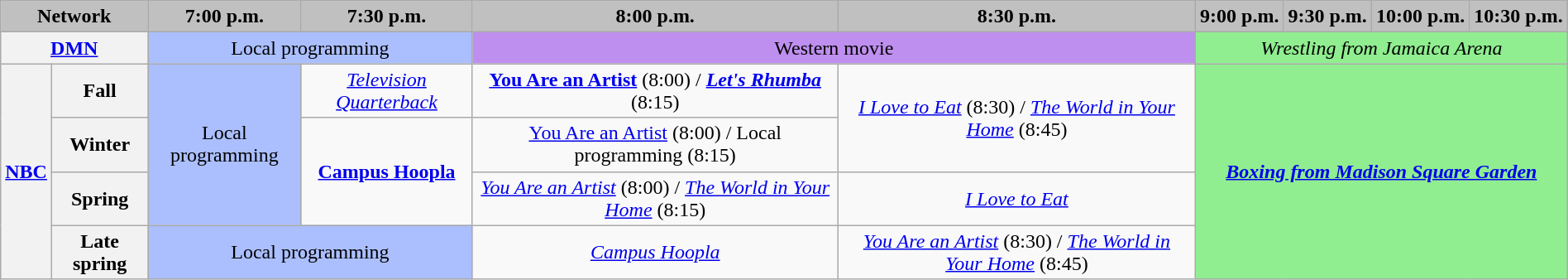<table class="wikitable" style="width:100%;margin-right:0;text-align:center">
<tr>
<th colspan="2" style="background-color:#C0C0C0">Network</th>
<th style="background-color:#C0C0C0;text-align:center">7:00 p.m.</th>
<th style="background-color:#C0C0C0;text-align:center">7:30 p.m.</th>
<th style="background-color:#C0C0C0;text-align:center">8:00 p.m.</th>
<th style="background-color:#C0C0C0;text-align:center">8:30 p.m.</th>
<th style="background-color:#C0C0C0;text-align:center">9:00 p.m.</th>
<th style="background-color:#C0C0C0;text-align:center">9:30 p.m.</th>
<th style="background-color:#C0C0C0;text-align:center">10:00 p.m.</th>
<th style="background-color:#C0C0C0;text-align:center">10:30 p.m.</th>
</tr>
<tr>
<th colspan="2"><a href='#'>DMN</a></th>
<td colspan="2" style="background:#abbfff;">Local programming</td>
<td colspan="2" style="background:#bf8fef;">Western movie</td>
<td colspan="4" style="background:lightgreen;"><em>Wrestling from Jamaica Arena</em></td>
</tr>
<tr>
<th rowspan="4"><a href='#'>NBC</a></th>
<th>Fall</th>
<td style="background:#abbfff;" rowspan="3">Local programming</td>
<td><em><a href='#'>Television Quarterback</a></em> </td>
<td><strong><a href='#'>You Are an Artist</a></strong> (8:00) / <strong><em><a href='#'>Let's Rhumba</a></em></strong> (8:15)</td>
<td rowspan="2"><em><a href='#'>I Love to Eat</a></em> (8:30) / <em><a href='#'>The World in Your Home</a></em> (8:45)</td>
<td colspan="4" bgcolor="lightgreen" rowspan=4><strong><em><a href='#'>Boxing from Madison Square Garden</a></em></strong> </td>
</tr>
<tr>
<th>Winter</th>
<td rowspan="2"><strong><a href='#'>Campus Hoopla</a></strong> </td>
<td><a href='#'>You Are an Artist</a> (8:00) / Local programming (8:15)</td>
</tr>
<tr>
<th>Spring</th>
<td><em><a href='#'>You Are an Artist</a></em> (8:00) / <em><a href='#'>The World in Your Home</a></em> (8:15)</td>
<td rowspan="1"><em><a href='#'>I Love to Eat</a></em></td>
</tr>
<tr>
<th>Late spring</th>
<td colspan="2" style="background:#abbfff;">Local programming</td>
<td><em><a href='#'>Campus Hoopla</a></em></td>
<td><em><a href='#'>You Are an Artist</a></em> (8:30) / <em><a href='#'>The World in Your Home</a></em> (8:45)</td>
</tr>
</table>
